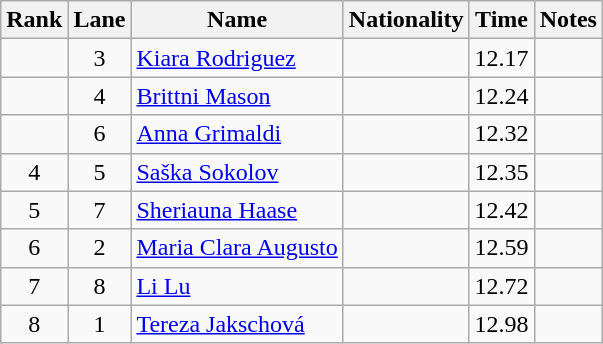<table class="wikitable sortable" style="text-align:center">
<tr>
<th>Rank</th>
<th>Lane</th>
<th>Name</th>
<th>Nationality</th>
<th>Time</th>
<th>Notes</th>
</tr>
<tr>
<td></td>
<td>3</td>
<td align=left><a href='#'>Kiara Rodriguez</a></td>
<td align=left></td>
<td>12.17</td>
<td></td>
</tr>
<tr>
<td></td>
<td>4</td>
<td align=left><a href='#'>Brittni Mason</a></td>
<td align=left></td>
<td>12.24</td>
<td></td>
</tr>
<tr>
<td></td>
<td>6</td>
<td align=left><a href='#'>Anna Grimaldi</a></td>
<td align=left></td>
<td>12.32</td>
<td></td>
</tr>
<tr>
<td>4</td>
<td>5</td>
<td align=left><a href='#'>Saška Sokolov</a></td>
<td align=left></td>
<td>12.35</td>
<td></td>
</tr>
<tr>
<td>5</td>
<td>7</td>
<td align=left><a href='#'>Sheriauna Haase</a></td>
<td align=left></td>
<td>12.42</td>
<td></td>
</tr>
<tr>
<td>6</td>
<td>2</td>
<td align=left><a href='#'>Maria Clara Augusto</a></td>
<td align=left></td>
<td>12.59</td>
<td></td>
</tr>
<tr>
<td>7</td>
<td>8</td>
<td align=left><a href='#'>Li Lu</a></td>
<td align=left></td>
<td>12.72</td>
<td></td>
</tr>
<tr>
<td>8</td>
<td>1</td>
<td align=left><a href='#'>Tereza Jakschová</a></td>
<td align=left></td>
<td>12.98</td>
<td></td>
</tr>
</table>
